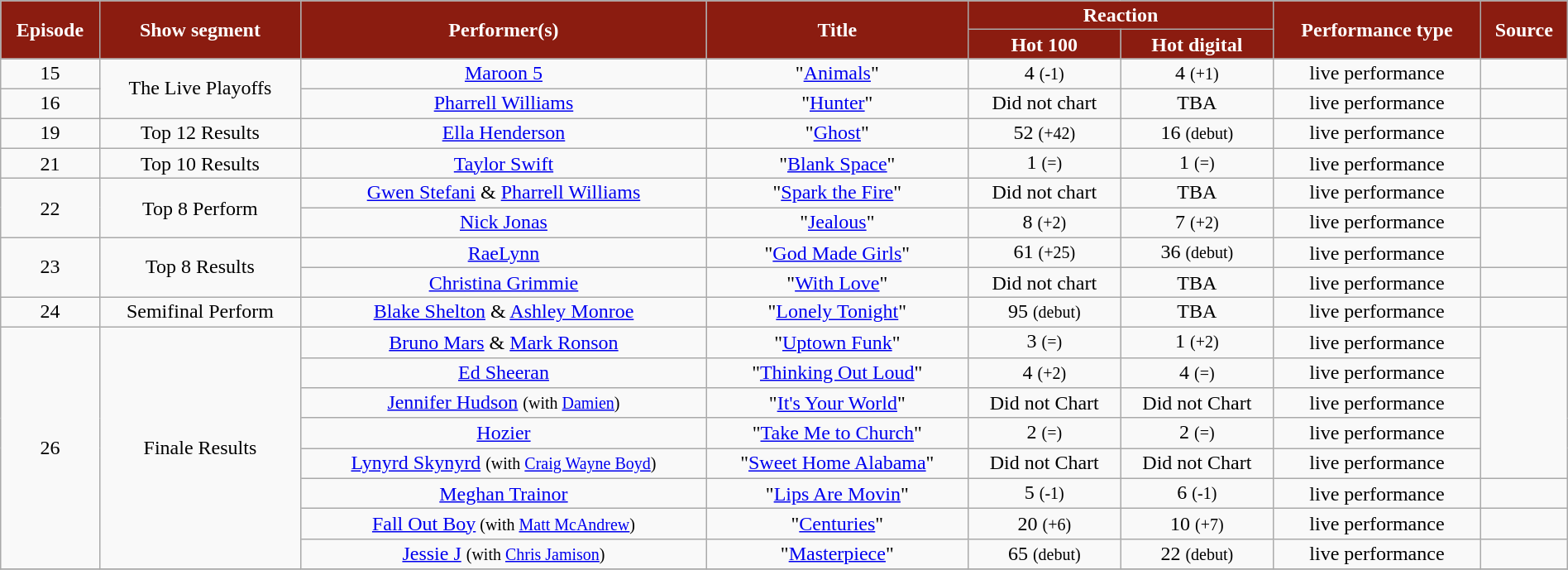<table class="wikitable" style="text-align:center; background:#f9f9f9; line-height:16px;" width="100%">
<tr>
<th style="background:#8b1c10; color:white;" rowspan="2">Episode</th>
<th style="background:#8b1c10; color:white;" rowspan="2">Show segment</th>
<th style="background:#8b1c10; color:white;" rowspan="2">Performer(s)</th>
<th style="background:#8b1c10; color:white;" rowspan="2">Title</th>
<th style="background:#8b1c10; color:white;" colspan="2">Reaction</th>
<th style="background:#8b1c10; color:white;" rowspan="2">Performance type</th>
<th style="background:#8b1c10; color:white;" rowspan="2">Source</th>
</tr>
<tr>
<th style="background:#8b1c10; color:white;">Hot 100</th>
<th style="background:#8b1c10; color:white;">Hot digital</th>
</tr>
<tr>
<td>15</td>
<td rowspan="2">The Live Playoffs</td>
<td><a href='#'>Maroon 5</a></td>
<td>"<a href='#'>Animals</a>"</td>
<td>4 <small>(-1)</small></td>
<td>4 <small>(+1)</small></td>
<td>live performance</td>
<td></td>
</tr>
<tr>
<td>16</td>
<td><a href='#'>Pharrell Williams</a></td>
<td>"<a href='#'>Hunter</a>"</td>
<td>Did not chart</td>
<td>TBA</td>
<td>live performance</td>
<td></td>
</tr>
<tr>
<td>19</td>
<td>Top 12 Results</td>
<td><a href='#'>Ella Henderson</a></td>
<td>"<a href='#'>Ghost</a>"</td>
<td>52 <small>(+42)</small></td>
<td>16 <small> (debut) </small></td>
<td>live performance</td>
<td></td>
</tr>
<tr>
<td>21</td>
<td>Top 10 Results</td>
<td><a href='#'>Taylor Swift</a></td>
<td>"<a href='#'>Blank Space</a>"</td>
<td>1 <small> (=) </small></td>
<td>1 <small> (=) </small></td>
<td>live performance</td>
<td></td>
</tr>
<tr>
<td rowspan="2">22</td>
<td rowspan="2">Top 8 Perform</td>
<td><a href='#'>Gwen Stefani</a> & <a href='#'>Pharrell Williams</a></td>
<td>"<a href='#'>Spark the Fire</a>"</td>
<td>Did not chart</td>
<td>TBA</td>
<td>live performance</td>
<td></td>
</tr>
<tr>
<td><a href='#'>Nick Jonas</a></td>
<td>"<a href='#'>Jealous</a>"</td>
<td>8 <small>(+2)</small></td>
<td>7 <small>(+2)</small></td>
<td>live performance</td>
<td rowspan="2"></td>
</tr>
<tr>
<td rowspan="2">23</td>
<td rowspan="2">Top 8 Results</td>
<td><a href='#'>RaeLynn</a></td>
<td>"<a href='#'>God Made Girls</a>"</td>
<td>61 <small>(+25)</small></td>
<td>36 <small>(debut)</small></td>
<td>live performance</td>
</tr>
<tr>
<td><a href='#'>Christina Grimmie</a></td>
<td>"<a href='#'>With Love</a>"</td>
<td>Did not chart</td>
<td>TBA</td>
<td>live performance</td>
<td></td>
</tr>
<tr>
<td>24</td>
<td>Semifinal Perform</td>
<td><a href='#'>Blake Shelton</a> & <a href='#'>Ashley Monroe</a></td>
<td>"<a href='#'>Lonely Tonight</a>"</td>
<td>95 <small> (debut) </small></td>
<td>TBA</td>
<td>live performance</td>
<td></td>
</tr>
<tr>
<td rowspan="8">26</td>
<td rowspan="8">Finale Results</td>
<td><a href='#'>Bruno Mars</a> & <a href='#'>Mark Ronson</a></td>
<td>"<a href='#'>Uptown Funk</a>"</td>
<td>3 <small> (=) </small></td>
<td>1 <small> (+2) </small></td>
<td>live performance</td>
<td rowspan="5"></td>
</tr>
<tr>
<td><a href='#'>Ed Sheeran</a></td>
<td>"<a href='#'>Thinking Out Loud</a>"</td>
<td>4 <small> (+2) </small></td>
<td>4 <small> (=) </small></td>
<td>live performance</td>
</tr>
<tr>
<td><a href='#'>Jennifer Hudson</a> <small> (with <a href='#'>Damien</a>)</small></td>
<td>"<a href='#'>It's Your World</a>"</td>
<td>Did not Chart</td>
<td>Did not Chart</td>
<td>live performance</td>
</tr>
<tr>
<td><a href='#'>Hozier</a></td>
<td>"<a href='#'>Take Me to Church</a>"</td>
<td>2 <small> (=) </small></td>
<td>2 <small> (=) </small></td>
<td>live performance</td>
</tr>
<tr>
<td><a href='#'>Lynyrd Skynyrd</a> <small> (with <a href='#'>Craig Wayne Boyd</a>)</small></td>
<td>"<a href='#'>Sweet Home Alabama</a>"</td>
<td>Did not Chart</td>
<td>Did not Chart</td>
<td>live performance</td>
</tr>
<tr>
<td><a href='#'>Meghan Trainor</a></td>
<td>"<a href='#'>Lips Are Movin</a>"</td>
<td>5 <small> (-1) </small></td>
<td>6 <small> (-1) </small></td>
<td>live performance</td>
<td></td>
</tr>
<tr>
<td><a href='#'>Fall Out Boy</a><small> (with <a href='#'>Matt McAndrew</a>)</small></td>
<td>"<a href='#'>Centuries</a>"</td>
<td>20 <small> (+6) </small></td>
<td>10 <small> (+7) </small></td>
<td>live performance</td>
<td></td>
</tr>
<tr>
<td><a href='#'>Jessie J</a> <small> (with <a href='#'>Chris Jamison</a>)</small></td>
<td>"<a href='#'>Masterpiece</a>"</td>
<td>65 <small> (debut) </small></td>
<td>22 <small> (debut) </small></td>
<td>live performance</td>
<td></td>
</tr>
<tr>
</tr>
</table>
